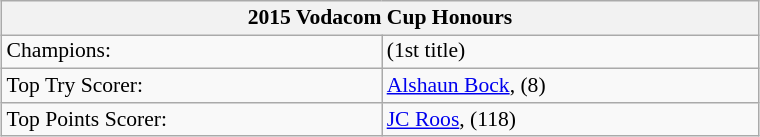<table class="wikitable" style="text-align:left; line-height:110%; font-size:90%; width:40%; margin:1em auto 1em auto;">
<tr>
<th colspan=2><strong>2015 Vodacom Cup Honours</strong></th>
</tr>
<tr>
<td>Champions:</td>
<td> (1st title)</td>
</tr>
<tr>
<td>Top Try Scorer:</td>
<td><a href='#'>Alshaun Bock</a>,  (8)</td>
</tr>
<tr>
<td>Top Points Scorer:</td>
<td><a href='#'>JC Roos</a>,  (118)</td>
</tr>
</table>
